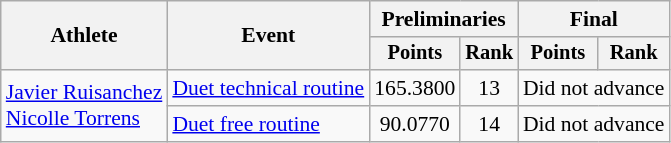<table class="wikitable" style="text-align:center; font-size:90%;">
<tr>
<th rowspan="2">Athlete</th>
<th rowspan="2">Event</th>
<th colspan="2">Preliminaries</th>
<th colspan="2">Final</th>
</tr>
<tr style="font-size:95%">
<th>Points</th>
<th>Rank</th>
<th>Points</th>
<th>Rank</th>
</tr>
<tr>
<td align=left rowspan=2><a href='#'>Javier Ruisanchez</a><br> <a href='#'>Nicolle Torrens</a></td>
<td align=left><a href='#'>Duet technical routine</a></td>
<td>165.3800</td>
<td>13</td>
<td colspan=2>Did not advance</td>
</tr>
<tr>
<td align=left><a href='#'>Duet free routine</a></td>
<td>90.0770</td>
<td>14</td>
<td colspan=2>Did not advance</td>
</tr>
</table>
